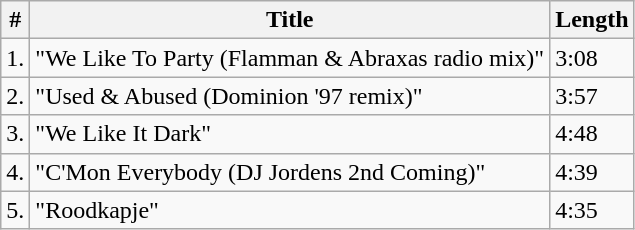<table class="wikitable">
<tr>
<th bgcolor="#dbe5ff">#</th>
<th bgcolor="#dbe5ff">Title</th>
<th bgcolor="#dbe5ff">Length</th>
</tr>
<tr>
<td>1.</td>
<td>"We Like To Party (Flamman & Abraxas radio mix)"</td>
<td>3:08</td>
</tr>
<tr>
<td>2.</td>
<td>"Used & Abused (Dominion '97 remix)"</td>
<td>3:57</td>
</tr>
<tr>
<td>3.</td>
<td>"We Like It Dark"</td>
<td>4:48</td>
</tr>
<tr>
<td>4.</td>
<td>"C'Mon Everybody (DJ Jordens 2nd Coming)"</td>
<td>4:39</td>
</tr>
<tr>
<td>5.</td>
<td>"Roodkapje"</td>
<td>4:35</td>
</tr>
</table>
